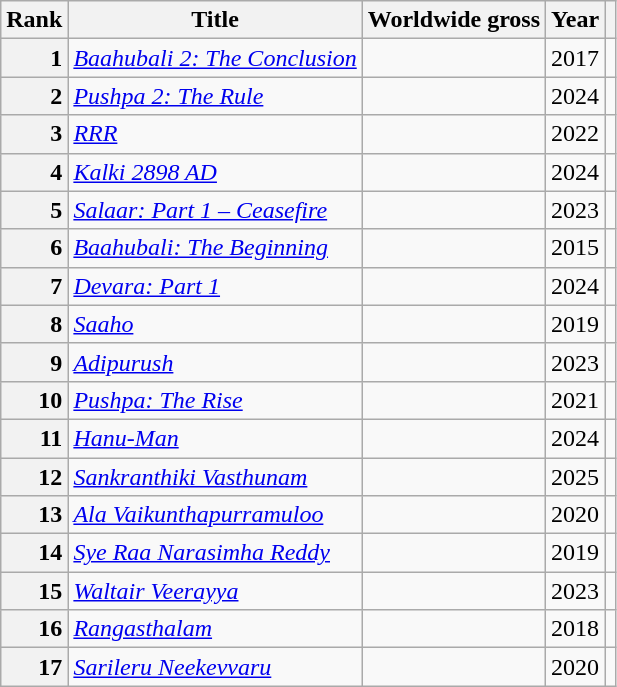<table class="wikitable sortable plainrowheaders">
<tr>
<th scope="col">Rank</th>
<th scope="col">Title</th>
<th scope="col">Worldwide gross</th>
<th scope="col">Year</th>
<th scope="col" class="unsortable"></th>
</tr>
<tr>
<th scope="row" style="text-align:right">1</th>
<td><em><a href='#'>Baahubali 2: The Conclusion</a></em></td>
<td align="right"></td>
<td align="center">2017</td>
<td align="center"></td>
</tr>
<tr>
<th scope="row" style="text-align:right">2</th>
<td><em><a href='#'>Pushpa 2: The Rule</a></em></td>
<td align="right"></td>
<td align="center">2024</td>
<td align="center"></td>
</tr>
<tr>
<th scope="row" style=text-align:right>3</th>
<td><em><a href='#'>RRR</a></em></td>
<td align="right"></td>
<td align="center">2022</td>
<td align="center"></td>
</tr>
<tr>
<th scope="row" style=text-align:right>4</th>
<td><em><a href='#'>Kalki 2898 AD</a></em></td>
<td align="right"></td>
<td align="center">2024</td>
<td align="center"></td>
</tr>
<tr>
<th scope="row" style=text-align:right>5</th>
<td><em><a href='#'>Salaar: Part 1 – Ceasefire</a></em></td>
<td align="right"></td>
<td align="center">2023</td>
<td align="center"></td>
</tr>
<tr>
<th scope="row" style=text-align:right>6</th>
<td><em><a href='#'>Baahubali: The Beginning</a></em></td>
<td align="right"></td>
<td align="center">2015</td>
<td align="center"></td>
</tr>
<tr>
<th scope="row" style="text-align:right">7</th>
<td><em><a href='#'>Devara: Part 1</a></em></td>
<td align="right"></td>
<td align="center">2024</td>
<td align="center"></td>
</tr>
<tr>
<th scope="row" style="text-align:right">8</th>
<td><em><a href='#'>Saaho</a></em></td>
<td align="right"></td>
<td align="center">2019</td>
<td align="center"></td>
</tr>
<tr>
<th scope="row" style="text-align:right">9</th>
<td><em><a href='#'>Adipurush</a></em></td>
<td align="right"></td>
<td align="center">2023</td>
<td align="center"></td>
</tr>
<tr>
<th scope="row" style="text-align:right">10</th>
<td><em><a href='#'>Pushpa: The Rise</a></em></td>
<td align="right"></td>
<td align="center">2021</td>
<td align="center"></td>
</tr>
<tr>
<th scope="row" style="text-align:right">11</th>
<td><em><a href='#'>Hanu-Man</a></em></td>
<td align="right"></td>
<td align="center">2024</td>
<td style="text-align:center;"></td>
</tr>
<tr>
<th scope="row" style="text-align:right">12</th>
<td><em><a href='#'>Sankranthiki Vasthunam</a></em></td>
<td align="right"></td>
<td align="center">2025</td>
<td align="center"></td>
</tr>
<tr>
<th scope="row" style="text-align:right">13</th>
<td><em><a href='#'>Ala Vaikunthapurramuloo</a></em></td>
<td align="right"></td>
<td align="center">2020</td>
<td align="center"></td>
</tr>
<tr>
<th scope="row" style="text-align:right">14</th>
<td><em><a href='#'>Sye Raa Narasimha Reddy</a></em></td>
<td align="right"></td>
<td align="center">2019</td>
<td align="center"></td>
</tr>
<tr>
<th scope="row" style="text-align:right">15</th>
<td><em><a href='#'>Waltair Veerayya</a></em></td>
<td align="right"></td>
<td align="center">2023</td>
<td align="center"></td>
</tr>
<tr>
<th scope="row" style="text-align:right">16</th>
<td><em><a href='#'>Rangasthalam</a></em></td>
<td align="right"></td>
<td align="center">2018</td>
<td align="center"></td>
</tr>
<tr>
<th scope="row" style="text-align:right">17</th>
<td><em><a href='#'>Sarileru Neekevvaru</a></em></td>
<td align="right"></td>
<td align="center">2020</td>
<td align="center"></td>
</tr>
</table>
